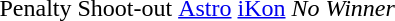<table>
<tr>
<td>Penalty Shoot-out</td>
<td><a href='#'>Astro</a></td>
<td><a href='#'>iKon</a></td>
<td><em>No Winner</em></td>
</tr>
</table>
